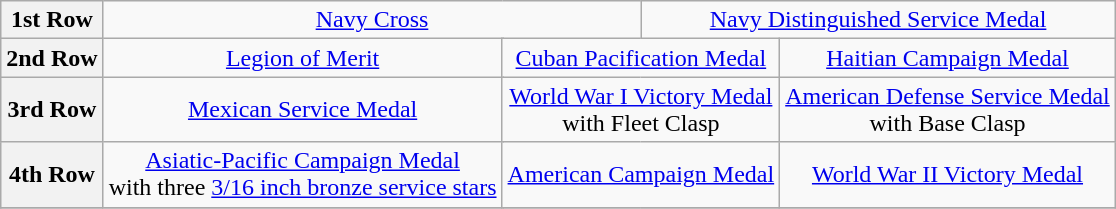<table class="wikitable" style="margin:1em auto; text-align:center;">
<tr>
<th>1st Row</th>
<td colspan="5"><a href='#'>Navy Cross</a></td>
<td colspan="6"><a href='#'>Navy Distinguished Service Medal</a></td>
</tr>
<tr>
<th>2nd Row</th>
<td colspan="3"><a href='#'>Legion of Merit</a></td>
<td colspan="3"><a href='#'>Cuban Pacification Medal</a></td>
<td colspan="3"><a href='#'>Haitian Campaign Medal</a></td>
</tr>
<tr>
<th>3rd Row</th>
<td colspan="3"><a href='#'>Mexican Service Medal</a></td>
<td colspan="3"><a href='#'>World War I Victory Medal</a> <br>with Fleet Clasp</td>
<td colspan="3"><a href='#'>American Defense Service Medal</a><br> with Base Clasp</td>
</tr>
<tr>
<th>4th Row</th>
<td colspan="3"><a href='#'>Asiatic-Pacific Campaign Medal</a><br> with three <a href='#'>3/16 inch bronze service stars</a></td>
<td colspan="3"><a href='#'>American Campaign Medal</a></td>
<td colspan="3"><a href='#'>World War II Victory Medal</a></td>
</tr>
<tr>
</tr>
</table>
